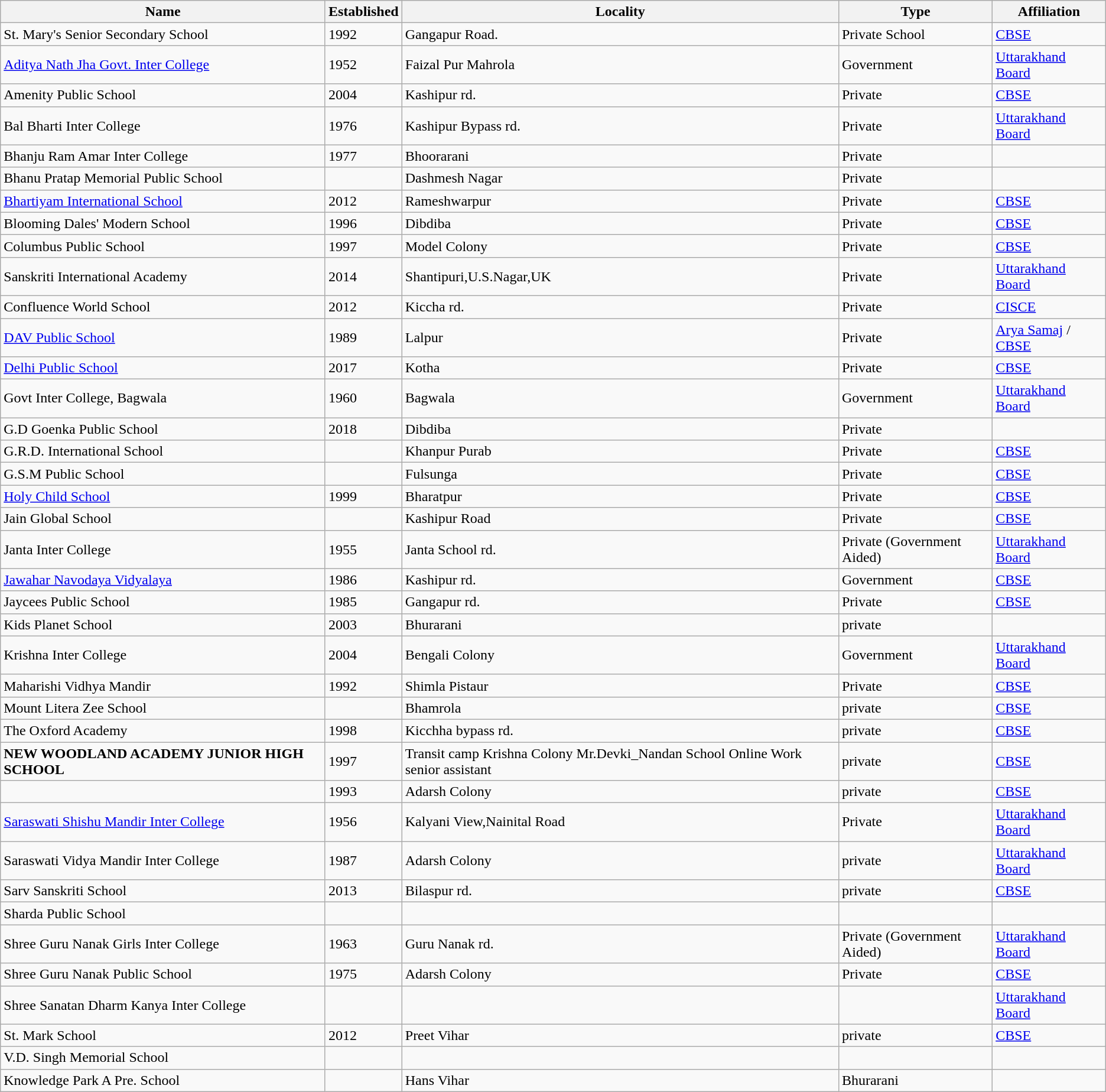<table class="wikitable sortable" + Schools in Rudrapur>
<tr>
<th>Name</th>
<th>Established</th>
<th>Locality</th>
<th>Type</th>
<th>Affiliation</th>
</tr>
<tr>
<td>St. Mary's Senior Secondary School</td>
<td>1992</td>
<td>Gangapur Road.</td>
<td>Private School</td>
<td><a href='#'>CBSE</a></td>
</tr>
<tr>
<td><a href='#'>Aditya Nath Jha Govt. Inter College</a></td>
<td>1952</td>
<td>Faizal Pur Mahrola</td>
<td>Government</td>
<td><a href='#'>Uttarakhand Board</a></td>
</tr>
<tr>
<td>Amenity Public School</td>
<td>2004</td>
<td>Kashipur rd.</td>
<td>Private</td>
<td><a href='#'>CBSE</a></td>
</tr>
<tr>
<td>Bal Bharti Inter College</td>
<td>1976</td>
<td>Kashipur Bypass rd.</td>
<td>Private</td>
<td><a href='#'>Uttarakhand Board</a></td>
</tr>
<tr>
<td>Bhanju Ram Amar Inter College</td>
<td>1977</td>
<td>Bhoorarani</td>
<td>Private</td>
<td></td>
</tr>
<tr>
<td>Bhanu Pratap Memorial Public School</td>
<td></td>
<td>Dashmesh Nagar</td>
<td>Private</td>
<td></td>
</tr>
<tr>
<td><a href='#'>Bhartiyam International School</a></td>
<td>2012</td>
<td>Rameshwarpur</td>
<td>Private</td>
<td><a href='#'>CBSE</a></td>
</tr>
<tr>
<td>Blooming Dales' Modern School</td>
<td>1996</td>
<td>Dibdiba</td>
<td>Private</td>
<td><a href='#'>CBSE</a></td>
</tr>
<tr>
<td>Columbus Public School</td>
<td>1997</td>
<td>Model Colony</td>
<td>Private</td>
<td><a href='#'>CBSE</a></td>
</tr>
<tr>
<td>Sanskriti International Academy</td>
<td>2014</td>
<td>Shantipuri,U.S.Nagar,UK</td>
<td>Private</td>
<td><a href='#'>Uttarakhand Board</a></td>
</tr>
<tr>
<td>Confluence World School</td>
<td>2012</td>
<td>Kiccha rd.</td>
<td>Private</td>
<td><a href='#'>CISCE</a></td>
</tr>
<tr>
<td><a href='#'>DAV Public School</a></td>
<td>1989</td>
<td>Lalpur</td>
<td>Private</td>
<td><a href='#'>Arya Samaj</a> / <a href='#'>CBSE</a></td>
</tr>
<tr>
<td><a href='#'>Delhi Public School</a></td>
<td>2017</td>
<td>Kotha</td>
<td>Private</td>
<td><a href='#'>CBSE</a></td>
</tr>
<tr>
<td>Govt Inter College, Bagwala</td>
<td>1960</td>
<td>Bagwala</td>
<td>Government</td>
<td><a href='#'>Uttarakhand Board</a></td>
</tr>
<tr>
<td>G.D Goenka Public School</td>
<td>2018</td>
<td>Dibdiba</td>
<td>Private</td>
<td></td>
</tr>
<tr>
<td>G.R.D. International School</td>
<td></td>
<td>Khanpur Purab</td>
<td>Private</td>
<td><a href='#'>CBSE</a></td>
</tr>
<tr>
<td>G.S.M Public School</td>
<td></td>
<td>Fulsunga</td>
<td>Private</td>
<td><a href='#'>CBSE</a></td>
</tr>
<tr>
<td><a href='#'>Holy Child School</a></td>
<td>1999</td>
<td>Bharatpur</td>
<td>Private</td>
<td><a href='#'>CBSE</a></td>
</tr>
<tr>
<td>Jain Global School</td>
<td></td>
<td>Kashipur Road</td>
<td>Private</td>
<td><a href='#'>CBSE</a></td>
</tr>
<tr>
<td>Janta Inter College</td>
<td>1955</td>
<td>Janta School rd.</td>
<td>Private (Government Aided)</td>
<td><a href='#'>Uttarakhand Board</a></td>
</tr>
<tr>
<td><a href='#'>Jawahar Navodaya Vidyalaya</a></td>
<td>1986</td>
<td>Kashipur rd.</td>
<td>Government</td>
<td><a href='#'>CBSE</a></td>
</tr>
<tr>
<td>Jaycees Public School</td>
<td>1985</td>
<td>Gangapur rd.</td>
<td>Private</td>
<td><a href='#'>CBSE</a></td>
</tr>
<tr KNOWLEDGE PARK A PRE.SCHOOL {2013} [BHURARANI] PRIVATE>
<td>Kids Planet School</td>
<td>2003</td>
<td>Bhurarani</td>
<td>private</td>
<td></td>
</tr>
<tr>
<td>Krishna Inter College</td>
<td>2004</td>
<td>Bengali Colony</td>
<td>Government</td>
<td><a href='#'>Uttarakhand Board</a></td>
</tr>
<tr>
<td>Maharishi Vidhya Mandir</td>
<td>1992</td>
<td>Shimla Pistaur</td>
<td>Private</td>
<td><a href='#'>CBSE</a></td>
</tr>
<tr>
<td>Mount Litera Zee School</td>
<td></td>
<td>Bhamrola</td>
<td>private</td>
<td><a href='#'>CBSE</a></td>
</tr>
<tr>
<td>The Oxford Academy</td>
<td>1998</td>
<td>Kicchha bypass rd.</td>
<td>private</td>
<td><a href='#'>CBSE</a></td>
</tr>
<tr>
<td><strong>NEW WOODLAND ACADEMY JUNIOR HIGH SCHOOL</strong></td>
<td>1997</td>
<td>Transit camp Krishna Colony Mr.Devki_Nandan School Online Work senior assistant</td>
<td>private</td>
<td><a href='#'>CBSE</a></td>
</tr>
<tr>
<td></td>
<td>1993</td>
<td>Adarsh Colony</td>
<td>private</td>
<td><a href='#'>CBSE</a></td>
</tr>
<tr>
<td><a href='#'>Saraswati Shishu Mandir Inter College</a></td>
<td>1956</td>
<td>Kalyani View,Nainital Road</td>
<td>Private</td>
<td><a href='#'>Uttarakhand Board</a></td>
</tr>
<tr>
<td>Saraswati Vidya Mandir Inter College</td>
<td>1987</td>
<td>Adarsh Colony</td>
<td>private</td>
<td><a href='#'>Uttarakhand Board</a></td>
</tr>
<tr>
<td>Sarv Sanskriti School</td>
<td>2013</td>
<td>Bilaspur rd.</td>
<td>private</td>
<td><a href='#'>CBSE</a></td>
</tr>
<tr>
<td>Sharda Public School</td>
<td></td>
<td></td>
<td></td>
<td></td>
</tr>
<tr>
<td>Shree Guru Nanak Girls Inter College</td>
<td>1963</td>
<td>Guru Nanak rd.</td>
<td>Private (Government Aided)</td>
<td><a href='#'>Uttarakhand Board</a></td>
</tr>
<tr>
<td>Shree Guru Nanak Public School</td>
<td>1975</td>
<td>Adarsh Colony</td>
<td>Private</td>
<td><a href='#'>CBSE</a></td>
</tr>
<tr>
<td>Shree Sanatan Dharm Kanya Inter College</td>
<td></td>
<td></td>
<td></td>
<td><a href='#'>Uttarakhand Board</a></td>
</tr>
<tr>
<td>St. Mark School</td>
<td>2012</td>
<td>Preet Vihar</td>
<td>private</td>
<td><a href='#'>CBSE</a></td>
</tr>
<tr>
<td>V.D. Singh Memorial School</td>
<td></td>
<td></td>
<td></td>
<td></td>
</tr>
<tr>
<td>Knowledge Park A Pre. School</td>
<td></td>
<td>Hans Vihar</td>
<td>Bhurarani</td>
<td></td>
</tr>
</table>
